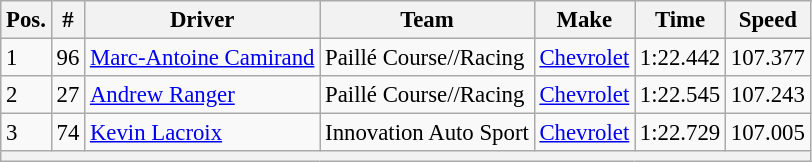<table class="wikitable" style="font-size: 95%;">
<tr>
<th>Pos.</th>
<th>#</th>
<th>Driver</th>
<th>Team</th>
<th>Make</th>
<th>Time</th>
<th>Speed</th>
</tr>
<tr>
<td>1</td>
<td>96</td>
<td><a href='#'>Marc-Antoine Camirand</a></td>
<td>Paillé Course//Racing</td>
<td><a href='#'>Chevrolet</a></td>
<td>1:22.442</td>
<td>107.377</td>
</tr>
<tr>
<td>2</td>
<td>27</td>
<td><a href='#'>Andrew Ranger</a></td>
<td>Paillé Course//Racing</td>
<td><a href='#'>Chevrolet</a></td>
<td>1:22.545</td>
<td>107.243</td>
</tr>
<tr>
<td>3</td>
<td>74</td>
<td><a href='#'>Kevin Lacroix</a></td>
<td>Innovation Auto Sport</td>
<td><a href='#'>Chevrolet</a></td>
<td>1:22.729</td>
<td>107.005</td>
</tr>
<tr>
<th colspan="7"></th>
</tr>
</table>
